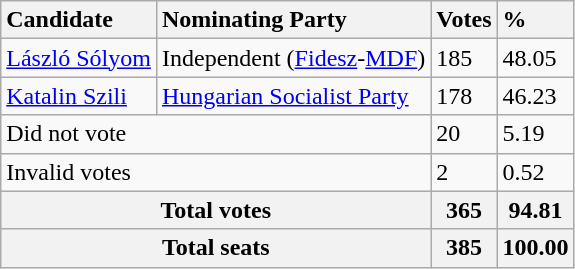<table class="wikitable">
<tr>
<th style="text-align:left">Candidate</th>
<th style="text-align:left">Nominating Party</th>
<th style="text-align:left">Votes</th>
<th style="text-align:left">%</th>
</tr>
<tr>
<td><a href='#'>László Sólyom</a></td>
<td>Independent (<a href='#'>Fidesz</a>-<a href='#'>MDF</a>)</td>
<td>185</td>
<td>48.05</td>
</tr>
<tr>
<td><a href='#'>Katalin Szili</a></td>
<td><a href='#'>Hungarian Socialist Party</a></td>
<td>178</td>
<td>46.23</td>
</tr>
<tr>
<td colspan=2>Did not vote</td>
<td>20</td>
<td>5.19</td>
</tr>
<tr>
<td colspan=2>Invalid votes</td>
<td>2</td>
<td>0.52</td>
</tr>
<tr>
<th colspan=2>Total votes</th>
<th>365</th>
<th>94.81</th>
</tr>
<tr>
<th colspan=2>Total seats</th>
<th>385</th>
<th>100.00</th>
</tr>
</table>
